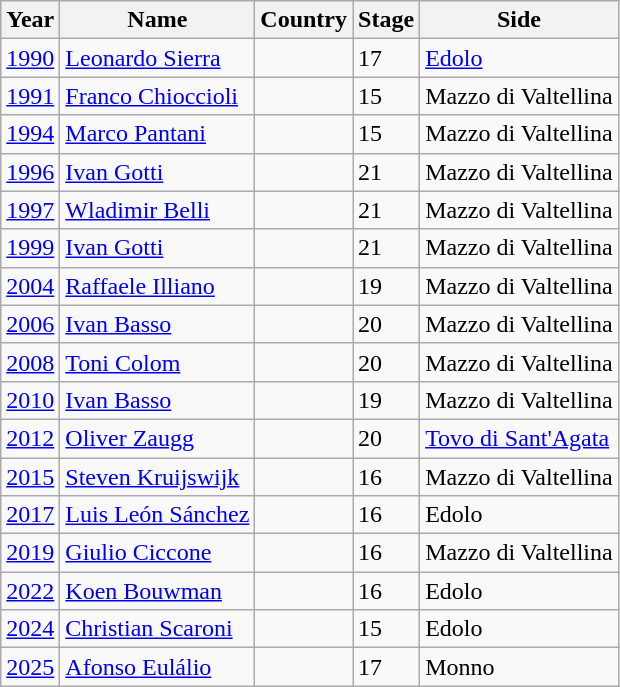<table class="wikitable">
<tr>
<th>Year</th>
<th>Name</th>
<th>Country</th>
<th>Stage</th>
<th>Side</th>
</tr>
<tr>
<td><a href='#'>1990</a></td>
<td><a href='#'>Leonardo Sierra</a></td>
<td></td>
<td>17</td>
<td><a href='#'>Edolo</a></td>
</tr>
<tr>
<td><a href='#'>1991</a></td>
<td><a href='#'>Franco Chioccioli</a></td>
<td></td>
<td>15</td>
<td>Mazzo di Valtellina</td>
</tr>
<tr>
<td><a href='#'>1994</a></td>
<td><a href='#'>Marco Pantani</a></td>
<td></td>
<td>15</td>
<td>Mazzo di Valtellina</td>
</tr>
<tr>
<td><a href='#'>1996</a></td>
<td><a href='#'>Ivan Gotti</a></td>
<td></td>
<td>21</td>
<td>Mazzo di Valtellina</td>
</tr>
<tr>
<td><a href='#'>1997</a></td>
<td><a href='#'>Wladimir Belli</a></td>
<td></td>
<td>21</td>
<td>Mazzo di Valtellina</td>
</tr>
<tr>
<td><a href='#'>1999</a></td>
<td><a href='#'>Ivan Gotti</a></td>
<td></td>
<td>21</td>
<td>Mazzo di Valtellina</td>
</tr>
<tr>
<td><a href='#'>2004</a></td>
<td><a href='#'>Raffaele Illiano</a></td>
<td></td>
<td>19</td>
<td>Mazzo di Valtellina</td>
</tr>
<tr>
<td><a href='#'>2006</a></td>
<td><a href='#'>Ivan Basso</a></td>
<td></td>
<td>20</td>
<td>Mazzo di Valtellina</td>
</tr>
<tr>
<td><a href='#'>2008</a></td>
<td><a href='#'>Toni Colom</a></td>
<td></td>
<td>20</td>
<td>Mazzo di Valtellina</td>
</tr>
<tr>
<td><a href='#'>2010</a></td>
<td><a href='#'>Ivan Basso</a></td>
<td></td>
<td>19</td>
<td>Mazzo di Valtellina</td>
</tr>
<tr>
<td><a href='#'>2012</a></td>
<td><a href='#'>Oliver Zaugg</a></td>
<td></td>
<td>20</td>
<td><a href='#'>Tovo di Sant'Agata</a></td>
</tr>
<tr>
<td><a href='#'>2015</a></td>
<td><a href='#'>Steven Kruijswijk</a></td>
<td></td>
<td>16</td>
<td>Mazzo di Valtellina</td>
</tr>
<tr>
<td><a href='#'>2017</a></td>
<td><a href='#'>Luis León Sánchez</a></td>
<td></td>
<td>16</td>
<td>Edolo</td>
</tr>
<tr>
<td><a href='#'>2019</a></td>
<td><a href='#'>Giulio Ciccone</a></td>
<td></td>
<td>16</td>
<td>Mazzo di Valtellina</td>
</tr>
<tr>
<td><a href='#'>2022</a></td>
<td><a href='#'>Koen Bouwman</a></td>
<td></td>
<td>16</td>
<td>Edolo</td>
</tr>
<tr>
<td><a href='#'>2024</a></td>
<td><a href='#'>Christian Scaroni</a></td>
<td></td>
<td>15</td>
<td>Edolo</td>
</tr>
<tr>
<td><a href='#'>2025</a></td>
<td><a href='#'>Afonso Eulálio</a></td>
<td></td>
<td>17</td>
<td>Monno</td>
</tr>
</table>
